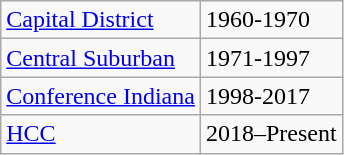<table class="wikitable">
<tr>
<td><a href='#'>Capital District</a></td>
<td>1960-1970</td>
</tr>
<tr>
<td><a href='#'>Central Suburban</a></td>
<td>1971-1997</td>
</tr>
<tr>
<td><a href='#'>Conference Indiana</a></td>
<td>1998-2017</td>
</tr>
<tr>
<td><a href='#'>HCC</a></td>
<td>2018–Present</td>
</tr>
</table>
